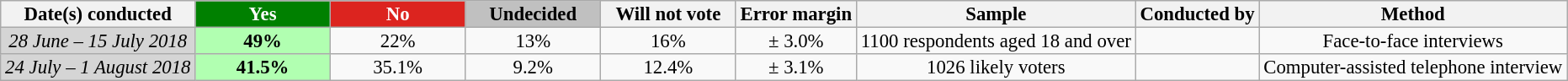<table class="wikitable sortable" style="text-align:center;font-size:95%;line-height:14px">
<tr>
<th>Date(s) conducted</th>
<th data-sort-type="number" style="background:green; color:white; width:100px;">Yes</th>
<th data-sort-type="number" style="background:#dc241f; color:white; width:100px;">No</th>
<th data-sort-type="number" style="background:silver; width:100px;">Undecided</th>
<th data-sort-type="number" style="width:100px;">Will not vote</th>
<th data-sort-type="number">Error margin</th>
<th data-sort-type="number">Sample</th>
<th>Conducted by</th>
<th>Method</th>
</tr>
<tr>
<td data-sort-value="2018-06-28" style="background:#D5D5D5"><em>28 June – 15 July 2018</em></td>
<td style="background: rgb(177, 255, 177);"><strong>49%</strong></td>
<td>22%</td>
<td>13%</td>
<td>16%</td>
<td>± 3.0%</td>
<td>1100 respondents aged 18 and over</td>
<td></td>
<td>Face-to-face interviews</td>
</tr>
<tr>
<td data-sort-value="2018-07-24" style="background:#D5D5D5"><em>24 July – 1 August 2018</em></td>
<td style="background: rgb(177, 255, 177);"><strong>41.5%</strong></td>
<td>35.1%</td>
<td>9.2%</td>
<td>12.4%</td>
<td>± 3.1%</td>
<td>1026 likely voters</td>
<td></td>
<td>Computer-assisted telephone interview</td>
</tr>
</table>
